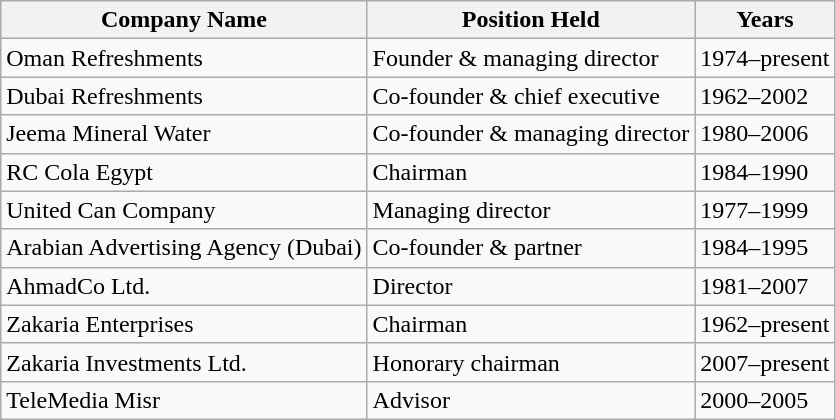<table class="wikitable">
<tr>
<th>Company Name</th>
<th>Position Held</th>
<th>Years</th>
</tr>
<tr>
<td>Oman Refreshments</td>
<td>Founder & managing director</td>
<td>1974–present</td>
</tr>
<tr>
<td>Dubai Refreshments</td>
<td>Co-founder & chief executive</td>
<td>1962–2002</td>
</tr>
<tr>
<td>Jeema Mineral Water</td>
<td>Co-founder & managing director</td>
<td>1980–2006</td>
</tr>
<tr>
<td>RC Cola Egypt</td>
<td>Chairman</td>
<td>1984–1990</td>
</tr>
<tr>
<td>United Can Company</td>
<td>Managing director</td>
<td>1977–1999</td>
</tr>
<tr>
<td>Arabian Advertising Agency (Dubai)</td>
<td>Co-founder & partner</td>
<td>1984–1995</td>
</tr>
<tr>
<td>AhmadCo Ltd.</td>
<td>Director</td>
<td>1981–2007</td>
</tr>
<tr>
<td>Zakaria Enterprises</td>
<td>Chairman</td>
<td>1962–present</td>
</tr>
<tr>
<td>Zakaria Investments Ltd.</td>
<td>Honorary chairman</td>
<td>2007–present</td>
</tr>
<tr>
<td>TeleMedia Misr</td>
<td>Advisor</td>
<td>2000–2005</td>
</tr>
</table>
